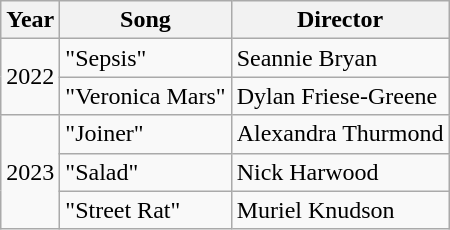<table class="wikitable">
<tr>
<th>Year</th>
<th>Song</th>
<th>Director</th>
</tr>
<tr>
<td rowspan="2">2022</td>
<td>"Sepsis"</td>
<td>Seannie Bryan</td>
</tr>
<tr>
<td>"Veronica Mars"</td>
<td>Dylan Friese-Greene</td>
</tr>
<tr>
<td rowspan="3">2023</td>
<td>"Joiner"</td>
<td>Alexandra Thurmond</td>
</tr>
<tr>
<td>"Salad"</td>
<td>Nick Harwood</td>
</tr>
<tr>
<td>"Street Rat"</td>
<td>Muriel Knudson</td>
</tr>
</table>
